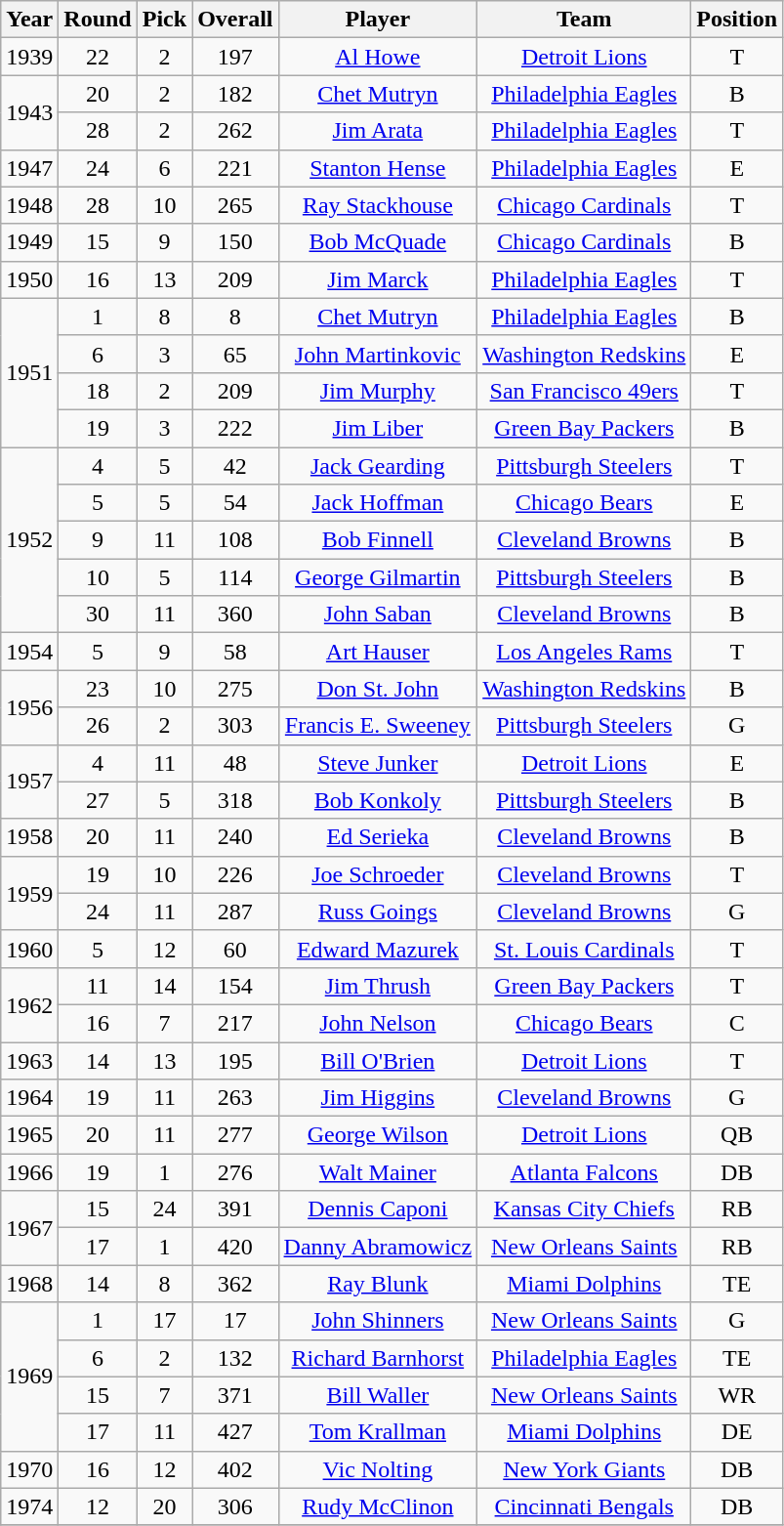<table class="wikitable sortable" style="text-align: center;">
<tr>
<th>Year</th>
<th>Round</th>
<th>Pick</th>
<th>Overall</th>
<th>Player</th>
<th>Team</th>
<th>Position</th>
</tr>
<tr>
<td>1939</td>
<td>22</td>
<td>2</td>
<td>197</td>
<td><a href='#'>Al Howe</a></td>
<td><a href='#'>Detroit Lions</a></td>
<td>T</td>
</tr>
<tr>
<td rowspan="2">1943</td>
<td>20</td>
<td>2</td>
<td>182</td>
<td><a href='#'>Chet Mutryn</a></td>
<td><a href='#'>Philadelphia Eagles</a></td>
<td>B</td>
</tr>
<tr>
<td>28</td>
<td>2</td>
<td>262</td>
<td><a href='#'>Jim Arata</a></td>
<td><a href='#'>Philadelphia Eagles</a></td>
<td>T</td>
</tr>
<tr>
<td>1947</td>
<td>24</td>
<td>6</td>
<td>221</td>
<td><a href='#'>Stanton Hense</a></td>
<td><a href='#'>Philadelphia Eagles</a></td>
<td>E</td>
</tr>
<tr>
<td>1948</td>
<td>28</td>
<td>10</td>
<td>265</td>
<td><a href='#'>Ray Stackhouse</a></td>
<td><a href='#'>Chicago Cardinals</a></td>
<td>T</td>
</tr>
<tr>
<td>1949</td>
<td>15</td>
<td>9</td>
<td>150</td>
<td><a href='#'>Bob McQuade</a></td>
<td><a href='#'>Chicago Cardinals</a></td>
<td>B</td>
</tr>
<tr>
<td>1950</td>
<td>16</td>
<td>13</td>
<td>209</td>
<td><a href='#'>Jim Marck</a></td>
<td><a href='#'>Philadelphia Eagles</a></td>
<td>T</td>
</tr>
<tr>
<td rowspan="4">1951</td>
<td>1</td>
<td>8</td>
<td>8</td>
<td><a href='#'>Chet Mutryn</a></td>
<td><a href='#'>Philadelphia Eagles</a></td>
<td>B</td>
</tr>
<tr>
<td>6</td>
<td>3</td>
<td>65</td>
<td><a href='#'>John Martinkovic</a></td>
<td><a href='#'>Washington Redskins</a></td>
<td>E</td>
</tr>
<tr>
<td>18</td>
<td>2</td>
<td>209</td>
<td><a href='#'>Jim Murphy</a></td>
<td><a href='#'>San Francisco 49ers</a></td>
<td>T</td>
</tr>
<tr>
<td>19</td>
<td>3</td>
<td>222</td>
<td><a href='#'>Jim Liber</a></td>
<td><a href='#'>Green Bay Packers</a></td>
<td>B</td>
</tr>
<tr>
<td rowspan="5">1952</td>
<td>4</td>
<td>5</td>
<td>42</td>
<td><a href='#'>Jack Gearding</a></td>
<td><a href='#'>Pittsburgh Steelers</a></td>
<td>T</td>
</tr>
<tr>
<td>5</td>
<td>5</td>
<td>54</td>
<td><a href='#'>Jack Hoffman</a></td>
<td><a href='#'>Chicago Bears</a></td>
<td>E</td>
</tr>
<tr>
<td>9</td>
<td>11</td>
<td>108</td>
<td><a href='#'>Bob Finnell</a></td>
<td><a href='#'>Cleveland Browns</a></td>
<td>B</td>
</tr>
<tr>
<td>10</td>
<td>5</td>
<td>114</td>
<td><a href='#'>George Gilmartin</a></td>
<td><a href='#'>Pittsburgh Steelers</a></td>
<td>B</td>
</tr>
<tr>
<td>30</td>
<td>11</td>
<td>360</td>
<td><a href='#'>John Saban</a></td>
<td><a href='#'>Cleveland Browns</a></td>
<td>B</td>
</tr>
<tr>
<td>1954</td>
<td>5</td>
<td>9</td>
<td>58</td>
<td><a href='#'>Art Hauser</a></td>
<td><a href='#'>Los Angeles Rams</a></td>
<td>T</td>
</tr>
<tr>
<td rowspan="2">1956</td>
<td>23</td>
<td>10</td>
<td>275</td>
<td><a href='#'>Don St. John</a></td>
<td><a href='#'>Washington Redskins</a></td>
<td>B</td>
</tr>
<tr>
<td>26</td>
<td>2</td>
<td>303</td>
<td><a href='#'>Francis E. Sweeney</a></td>
<td><a href='#'>Pittsburgh Steelers</a></td>
<td>G</td>
</tr>
<tr>
<td rowspan="2">1957</td>
<td>4</td>
<td>11</td>
<td>48</td>
<td><a href='#'>Steve Junker</a></td>
<td><a href='#'>Detroit Lions</a></td>
<td>E</td>
</tr>
<tr>
<td>27</td>
<td>5</td>
<td>318</td>
<td><a href='#'>Bob Konkoly</a></td>
<td><a href='#'>Pittsburgh Steelers</a></td>
<td>B</td>
</tr>
<tr>
<td>1958</td>
<td>20</td>
<td>11</td>
<td>240</td>
<td><a href='#'>Ed Serieka</a></td>
<td><a href='#'>Cleveland Browns</a></td>
<td>B</td>
</tr>
<tr>
<td rowspan="2">1959</td>
<td>19</td>
<td>10</td>
<td>226</td>
<td><a href='#'>Joe Schroeder</a></td>
<td><a href='#'>Cleveland Browns</a></td>
<td>T</td>
</tr>
<tr>
<td>24</td>
<td>11</td>
<td>287</td>
<td><a href='#'>Russ Goings</a></td>
<td><a href='#'>Cleveland Browns</a></td>
<td>G</td>
</tr>
<tr>
<td>1960</td>
<td>5</td>
<td>12</td>
<td>60</td>
<td><a href='#'>Edward Mazurek</a></td>
<td><a href='#'>St. Louis Cardinals</a></td>
<td>T</td>
</tr>
<tr>
<td rowspan="2">1962</td>
<td>11</td>
<td>14</td>
<td>154</td>
<td><a href='#'>Jim Thrush</a></td>
<td><a href='#'>Green Bay Packers</a></td>
<td>T</td>
</tr>
<tr>
<td>16</td>
<td>7</td>
<td>217</td>
<td><a href='#'>John Nelson</a></td>
<td><a href='#'>Chicago Bears</a></td>
<td>C</td>
</tr>
<tr>
<td>1963</td>
<td>14</td>
<td>13</td>
<td>195</td>
<td><a href='#'>Bill O'Brien</a></td>
<td><a href='#'>Detroit Lions</a></td>
<td>T</td>
</tr>
<tr>
<td>1964</td>
<td>19</td>
<td>11</td>
<td>263</td>
<td><a href='#'>Jim Higgins</a></td>
<td><a href='#'>Cleveland Browns</a></td>
<td>G</td>
</tr>
<tr>
<td>1965</td>
<td>20</td>
<td>11</td>
<td>277</td>
<td><a href='#'>George Wilson</a></td>
<td><a href='#'>Detroit Lions</a></td>
<td>QB</td>
</tr>
<tr>
<td>1966</td>
<td>19</td>
<td>1</td>
<td>276</td>
<td><a href='#'>Walt Mainer</a></td>
<td><a href='#'>Atlanta Falcons</a></td>
<td>DB</td>
</tr>
<tr>
<td rowspan="2">1967</td>
<td>15</td>
<td>24</td>
<td>391</td>
<td><a href='#'>Dennis Caponi</a></td>
<td><a href='#'>Kansas City Chiefs</a></td>
<td>RB</td>
</tr>
<tr>
<td>17</td>
<td>1</td>
<td>420</td>
<td><a href='#'>Danny Abramowicz</a></td>
<td><a href='#'>New Orleans Saints</a></td>
<td>RB</td>
</tr>
<tr>
<td>1968</td>
<td>14</td>
<td>8</td>
<td>362</td>
<td><a href='#'>Ray Blunk</a></td>
<td><a href='#'>Miami Dolphins</a></td>
<td>TE</td>
</tr>
<tr>
<td rowspan="4">1969</td>
<td>1</td>
<td>17</td>
<td>17</td>
<td><a href='#'>John Shinners</a></td>
<td><a href='#'>New Orleans Saints</a></td>
<td>G</td>
</tr>
<tr>
<td>6</td>
<td>2</td>
<td>132</td>
<td><a href='#'>Richard Barnhorst</a></td>
<td><a href='#'>Philadelphia Eagles</a></td>
<td>TE</td>
</tr>
<tr>
<td>15</td>
<td>7</td>
<td>371</td>
<td><a href='#'>Bill Waller</a></td>
<td><a href='#'>New Orleans Saints</a></td>
<td>WR</td>
</tr>
<tr>
<td>17</td>
<td>11</td>
<td>427</td>
<td><a href='#'>Tom Krallman</a></td>
<td><a href='#'>Miami Dolphins</a></td>
<td>DE</td>
</tr>
<tr>
<td>1970</td>
<td>16</td>
<td>12</td>
<td>402</td>
<td><a href='#'>Vic Nolting</a></td>
<td><a href='#'>New York Giants</a></td>
<td>DB</td>
</tr>
<tr>
<td>1974</td>
<td>12</td>
<td>20</td>
<td>306</td>
<td><a href='#'>Rudy McClinon</a></td>
<td><a href='#'>Cincinnati Bengals</a></td>
<td>DB</td>
</tr>
<tr>
</tr>
</table>
